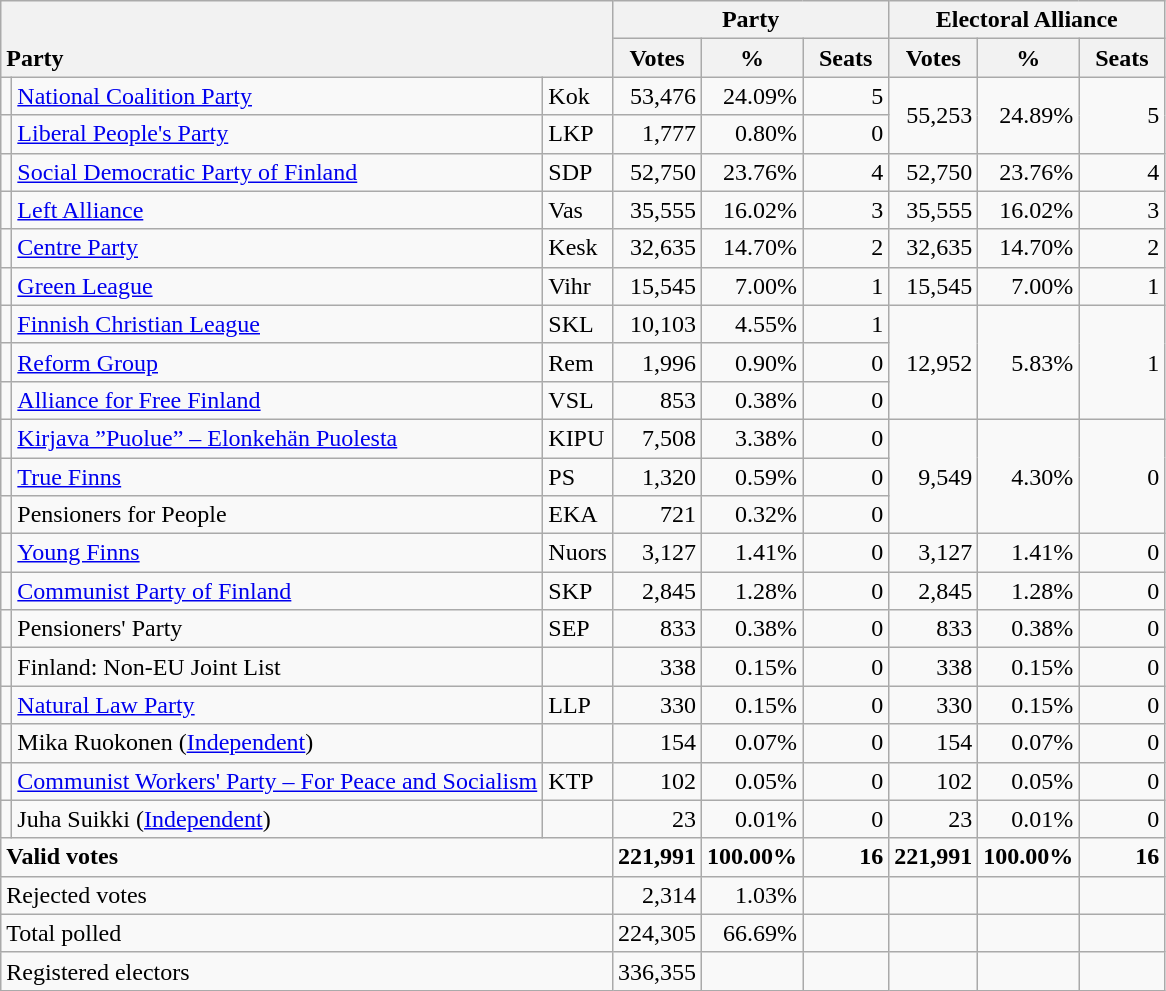<table class="wikitable" border="1" style="text-align:right;">
<tr>
<th style="text-align:left;" valign=bottom rowspan=2 colspan=3>Party</th>
<th colspan=3>Party</th>
<th colspan=3>Electoral Alliance</th>
</tr>
<tr>
<th align=center valign=bottom width="50">Votes</th>
<th align=center valign=bottom width="50">%</th>
<th align=center valign=bottom width="50">Seats</th>
<th align=center valign=bottom width="50">Votes</th>
<th align=center valign=bottom width="50">%</th>
<th align=center valign=bottom width="50">Seats</th>
</tr>
<tr>
<td></td>
<td align=left><a href='#'>National Coalition Party</a></td>
<td align=left>Kok</td>
<td>53,476</td>
<td>24.09%</td>
<td>5</td>
<td rowspan=2>55,253</td>
<td rowspan=2>24.89%</td>
<td rowspan=2>5</td>
</tr>
<tr>
<td></td>
<td align=left><a href='#'>Liberal People's Party</a></td>
<td align=left>LKP</td>
<td>1,777</td>
<td>0.80%</td>
<td>0</td>
</tr>
<tr>
<td></td>
<td align=left style="white-space: nowrap;"><a href='#'>Social Democratic Party of Finland</a></td>
<td align=left>SDP</td>
<td>52,750</td>
<td>23.76%</td>
<td>4</td>
<td>52,750</td>
<td>23.76%</td>
<td>4</td>
</tr>
<tr>
<td></td>
<td align=left><a href='#'>Left Alliance</a></td>
<td align=left>Vas</td>
<td>35,555</td>
<td>16.02%</td>
<td>3</td>
<td>35,555</td>
<td>16.02%</td>
<td>3</td>
</tr>
<tr>
<td></td>
<td align=left><a href='#'>Centre Party</a></td>
<td align=left>Kesk</td>
<td>32,635</td>
<td>14.70%</td>
<td>2</td>
<td>32,635</td>
<td>14.70%</td>
<td>2</td>
</tr>
<tr>
<td></td>
<td align=left><a href='#'>Green League</a></td>
<td align=left>Vihr</td>
<td>15,545</td>
<td>7.00%</td>
<td>1</td>
<td>15,545</td>
<td>7.00%</td>
<td>1</td>
</tr>
<tr>
<td></td>
<td align=left><a href='#'>Finnish Christian League</a></td>
<td align=left>SKL</td>
<td>10,103</td>
<td>4.55%</td>
<td>1</td>
<td rowspan=3>12,952</td>
<td rowspan=3>5.83%</td>
<td rowspan=3>1</td>
</tr>
<tr>
<td></td>
<td align=left><a href='#'>Reform Group</a></td>
<td align=left>Rem</td>
<td>1,996</td>
<td>0.90%</td>
<td>0</td>
</tr>
<tr>
<td></td>
<td align=left><a href='#'>Alliance for Free Finland</a></td>
<td align=left>VSL</td>
<td>853</td>
<td>0.38%</td>
<td>0</td>
</tr>
<tr>
<td></td>
<td align=left><a href='#'>Kirjava ”Puolue” – Elonkehän Puolesta</a></td>
<td align=left>KIPU</td>
<td>7,508</td>
<td>3.38%</td>
<td>0</td>
<td rowspan=3>9,549</td>
<td rowspan=3>4.30%</td>
<td rowspan=3>0</td>
</tr>
<tr>
<td></td>
<td align=left><a href='#'>True Finns</a></td>
<td align=left>PS</td>
<td>1,320</td>
<td>0.59%</td>
<td>0</td>
</tr>
<tr>
<td></td>
<td align=left>Pensioners for People</td>
<td align=left>EKA</td>
<td>721</td>
<td>0.32%</td>
<td>0</td>
</tr>
<tr>
<td></td>
<td align=left><a href='#'>Young Finns</a></td>
<td align=left>Nuors</td>
<td>3,127</td>
<td>1.41%</td>
<td>0</td>
<td>3,127</td>
<td>1.41%</td>
<td>0</td>
</tr>
<tr>
<td></td>
<td align=left><a href='#'>Communist Party of Finland</a></td>
<td align=left>SKP</td>
<td>2,845</td>
<td>1.28%</td>
<td>0</td>
<td>2,845</td>
<td>1.28%</td>
<td>0</td>
</tr>
<tr>
<td></td>
<td align=left>Pensioners' Party</td>
<td align=left>SEP</td>
<td>833</td>
<td>0.38%</td>
<td>0</td>
<td>833</td>
<td>0.38%</td>
<td>0</td>
</tr>
<tr>
<td></td>
<td align=left>Finland: Non-EU Joint List</td>
<td align=left></td>
<td>338</td>
<td>0.15%</td>
<td>0</td>
<td>338</td>
<td>0.15%</td>
<td>0</td>
</tr>
<tr>
<td></td>
<td align=left><a href='#'>Natural Law Party</a></td>
<td align=left>LLP</td>
<td>330</td>
<td>0.15%</td>
<td>0</td>
<td>330</td>
<td>0.15%</td>
<td>0</td>
</tr>
<tr>
<td></td>
<td align=left>Mika Ruokonen (<a href='#'>Independent</a>)</td>
<td align=left></td>
<td>154</td>
<td>0.07%</td>
<td>0</td>
<td>154</td>
<td>0.07%</td>
<td>0</td>
</tr>
<tr>
<td></td>
<td align=left><a href='#'>Communist Workers' Party – For Peace and Socialism</a></td>
<td align=left>KTP</td>
<td>102</td>
<td>0.05%</td>
<td>0</td>
<td>102</td>
<td>0.05%</td>
<td>0</td>
</tr>
<tr>
<td></td>
<td align=left>Juha Suikki (<a href='#'>Independent</a>)</td>
<td align=left></td>
<td>23</td>
<td>0.01%</td>
<td>0</td>
<td>23</td>
<td>0.01%</td>
<td>0</td>
</tr>
<tr style="font-weight:bold">
<td align=left colspan=3>Valid votes</td>
<td>221,991</td>
<td>100.00%</td>
<td>16</td>
<td>221,991</td>
<td>100.00%</td>
<td>16</td>
</tr>
<tr>
<td align=left colspan=3>Rejected votes</td>
<td>2,314</td>
<td>1.03%</td>
<td></td>
<td></td>
<td></td>
<td></td>
</tr>
<tr>
<td align=left colspan=3>Total polled</td>
<td>224,305</td>
<td>66.69%</td>
<td></td>
<td></td>
<td></td>
<td></td>
</tr>
<tr>
<td align=left colspan=3>Registered electors</td>
<td>336,355</td>
<td></td>
<td></td>
<td></td>
<td></td>
<td></td>
</tr>
</table>
